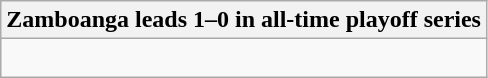<table class="wikitable collapsible collapsed">
<tr>
<th>Zamboanga leads 1–0 in all-time playoff series</th>
</tr>
<tr>
<td><br></td>
</tr>
</table>
